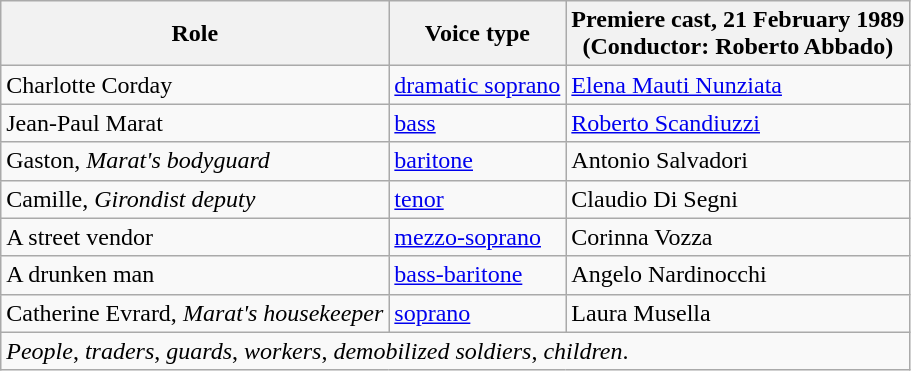<table class="wikitable">
<tr>
<th>Role</th>
<th>Voice type</th>
<th>Premiere cast, 21 February 1989<br>(Conductor: Roberto Abbado)</th>
</tr>
<tr>
<td>Charlotte Corday</td>
<td><a href='#'>dramatic soprano</a></td>
<td><a href='#'>Elena Mauti Nunziata</a></td>
</tr>
<tr>
<td>Jean-Paul Marat</td>
<td><a href='#'>bass</a></td>
<td><a href='#'>Roberto Scandiuzzi</a></td>
</tr>
<tr>
<td>Gaston, <em>Marat's bodyguard</em></td>
<td><a href='#'>baritone</a></td>
<td>Antonio Salvadori</td>
</tr>
<tr>
<td>Camille, <em>Girondist deputy</em></td>
<td><a href='#'>tenor</a></td>
<td>Claudio Di Segni</td>
</tr>
<tr>
<td>A street vendor</td>
<td><a href='#'>mezzo-soprano</a></td>
<td>Corinna Vozza</td>
</tr>
<tr>
<td>A drunken man</td>
<td><a href='#'>bass-baritone</a></td>
<td>Angelo Nardinocchi</td>
</tr>
<tr>
<td>Catherine Evrard, <em>Marat's housekeeper</em></td>
<td><a href='#'>soprano</a></td>
<td>Laura Musella</td>
</tr>
<tr>
<td colspan="3"><em>People</em>, <em>traders</em>, <em>guards</em>, <em>workers</em>, <em>demobilized soldiers</em>, <em>children</em>.</td>
</tr>
</table>
